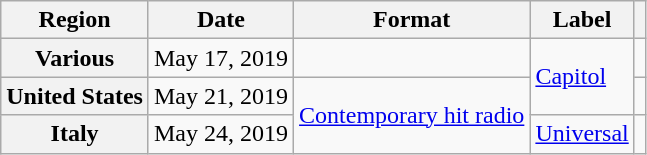<table class="wikitable plainrowheaders">
<tr>
<th scope="col">Region</th>
<th scope="col">Date</th>
<th scope="col">Format</th>
<th scope="col">Label</th>
<th scope="col"></th>
</tr>
<tr>
<th scope="row">Various</th>
<td>May 17, 2019</td>
<td></td>
<td rowspan="2"><a href='#'>Capitol</a></td>
<td align="center"></td>
</tr>
<tr>
<th scope="row">United States</th>
<td>May 21, 2019</td>
<td rowspan="2"><a href='#'>Contemporary hit radio</a></td>
<td align="center"></td>
</tr>
<tr>
<th scope="row">Italy</th>
<td>May 24, 2019</td>
<td><a href='#'>Universal</a></td>
<td align="center"></td>
</tr>
</table>
